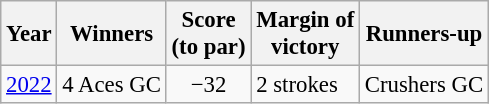<table class="wikitable" style="font-size:95%">
<tr>
<th>Year</th>
<th>Winners</th>
<th>Score<br>(to par)</th>
<th>Margin of<br>victory</th>
<th colspan=2>Runners-up</th>
</tr>
<tr>
<td><a href='#'>2022</a></td>
<td>4 Aces GC</td>
<td align=center>−32</td>
<td>2 strokes</td>
<td>Crushers GC</td>
</tr>
</table>
